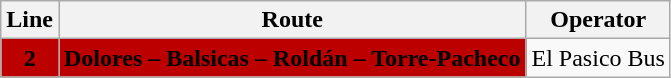<table class="wikitable" border="1">
<tr>
<th>Line</th>
<th>Route</th>
<th>Operator</th>
</tr>
<tr align="center">
<td style="background:#bc0000"><strong><span>2</span></strong></td>
<td style="background:#bc0000"><strong><span>Dolores – Balsicas – Roldán – Torre-Pacheco</span></strong></td>
<td>El Pasico Bus</td>
</tr>
</table>
